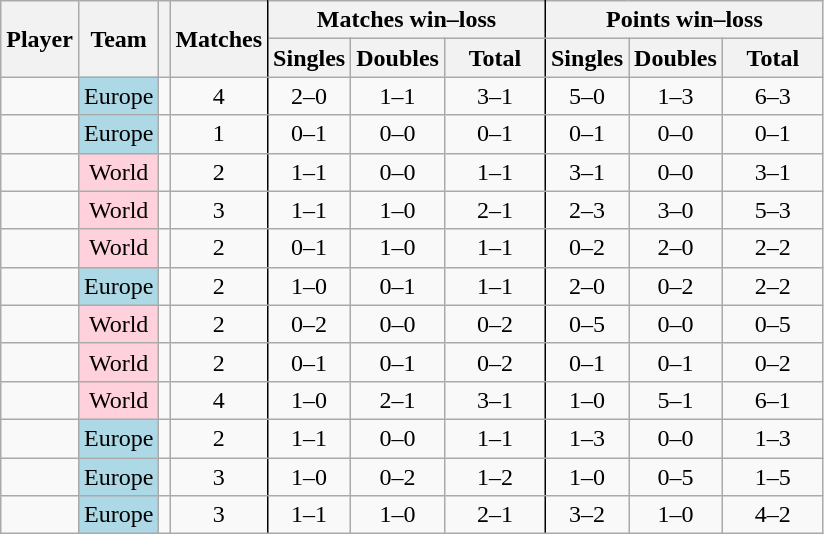<table class="wikitable mw-datatable sortable nowrap" style="text-align:center">
<tr>
<th rowspan=2>Player</th>
<th rowspan=2 width=40>Team</th>
<th rowspan=2></th>
<th rowspan=2 style="border-right: 1pt black solid">Matches</th>
<th class="unsortable" colspan=3 style="border-right: 1pt black solid">Matches win–loss</th>
<th class="unsortable" colspan=3>Points win–loss</th>
</tr>
<tr>
<th>Singles</th>
<th>Doubles</th>
<th width=60 style="border-right: 1pt black solid">Total</th>
<th>Singles</th>
<th>Doubles</th>
<th width=60>Total</th>
</tr>
<tr>
<td align="left"></td>
<td bgcolor="lightblue">Europe</td>
<td align=center></td>
<td style="border-right: 1pt black solid">4</td>
<td>2–0</td>
<td>1–1</td>
<td style="border-right: 1pt black solid">3–1</td>
<td>5–0</td>
<td>1–3</td>
<td>6–3</td>
</tr>
<tr>
<td align="left"></td>
<td bgcolor="lightblue">Europe</td>
<td align=center></td>
<td style="border-right: 1pt black solid">1</td>
<td>0–1</td>
<td>0–0</td>
<td style="border-right: 1pt black solid">0–1</td>
<td>0–1</td>
<td>0–0</td>
<td>0–1</td>
</tr>
<tr>
<td align="left"></td>
<td bgcolor="ffd1dc">World</td>
<td align=center></td>
<td style="border-right: 1pt black solid">2</td>
<td>1–1</td>
<td>0–0</td>
<td style="border-right: 1pt black solid">1–1</td>
<td>3–1</td>
<td>0–0</td>
<td>3–1</td>
</tr>
<tr>
<td align="left"></td>
<td bgcolor="ffd1dc">World</td>
<td align=center></td>
<td style="border-right: 1pt black solid">3</td>
<td>1–1</td>
<td>1–0</td>
<td style="border-right: 1pt black solid">2–1</td>
<td>2–3</td>
<td>3–0</td>
<td>5–3</td>
</tr>
<tr>
<td align="left"></td>
<td bgcolor="ffd1dc">World</td>
<td align=center></td>
<td style="border-right: 1pt black solid">2</td>
<td>0–1</td>
<td>1–0</td>
<td style="border-right: 1pt black solid">1–1</td>
<td>0–2</td>
<td>2–0</td>
<td>2–2</td>
</tr>
<tr>
<td align="left"></td>
<td bgcolor="lightblue">Europe</td>
<td align=center></td>
<td style="border-right: 1pt black solid">2</td>
<td>1–0</td>
<td>0–1</td>
<td style="border-right: 1pt black solid">1–1</td>
<td>2–0</td>
<td>0–2</td>
<td>2–2</td>
</tr>
<tr>
<td align="left"></td>
<td bgcolor="ffd1dc">World</td>
<td align=center></td>
<td style="border-right: 1pt black solid">2</td>
<td>0–2</td>
<td>0–0</td>
<td style="border-right: 1pt black solid">0–2</td>
<td>0–5</td>
<td>0–0</td>
<td>0–5</td>
</tr>
<tr>
<td align="left"></td>
<td bgcolor="ffd1dc">World</td>
<td align=center></td>
<td style="border-right: 1pt black solid">2</td>
<td>0–1</td>
<td>0–1</td>
<td style="border-right: 1pt black solid">0–2</td>
<td>0–1</td>
<td>0–1</td>
<td>0–2</td>
</tr>
<tr>
<td align="left"></td>
<td bgcolor="ffd1dc">World</td>
<td align=center></td>
<td style="border-right: 1pt black solid">4</td>
<td>1–0</td>
<td>2–1</td>
<td style="border-right: 1pt black solid">3–1</td>
<td>1–0</td>
<td>5–1</td>
<td>6–1</td>
</tr>
<tr>
<td align="left"></td>
<td bgcolor="lightblue">Europe</td>
<td align=center></td>
<td style="border-right: 1pt black solid">2</td>
<td>1–1</td>
<td>0–0</td>
<td style="border-right: 1pt black solid">1–1</td>
<td>1–3</td>
<td>0–0</td>
<td>1–3</td>
</tr>
<tr>
<td align="left"></td>
<td bgcolor="lightblue">Europe</td>
<td align=center></td>
<td style="border-right: 1pt black solid">3</td>
<td>1–0</td>
<td>0–2</td>
<td style="border-right: 1pt black solid">1–2</td>
<td>1–0</td>
<td>0–5</td>
<td>1–5</td>
</tr>
<tr>
<td align="left"></td>
<td bgcolor="lightblue">Europe</td>
<td align=center></td>
<td style="border-right: 1pt black solid">3</td>
<td>1–1</td>
<td>1–0</td>
<td style="border-right: 1pt black solid">2–1</td>
<td>3–2</td>
<td>1–0</td>
<td>4–2</td>
</tr>
</table>
